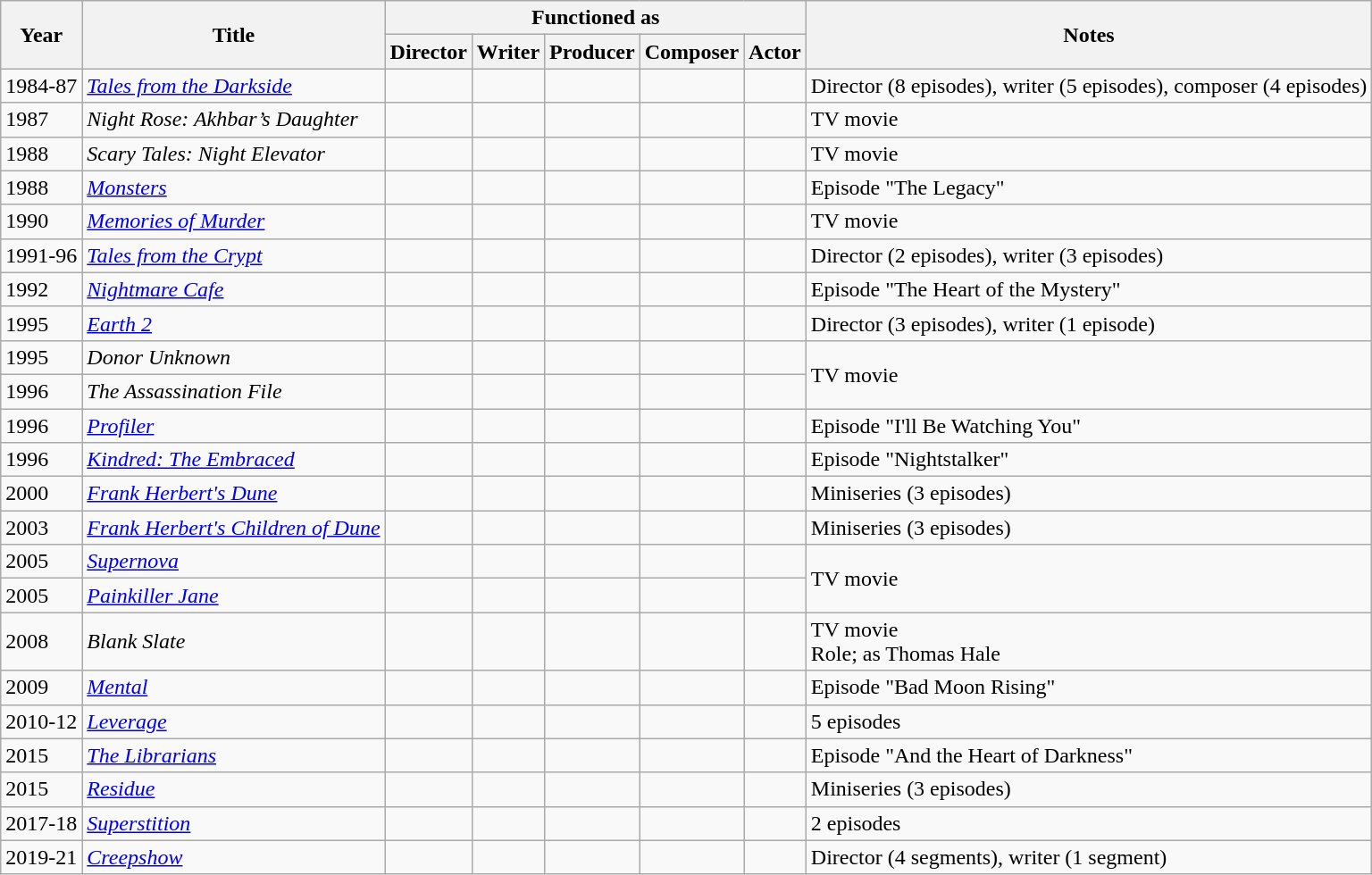<table class="wikitable sortable">
<tr>
<th rowspan="2">Year</th>
<th rowspan="2">Title</th>
<th colspan="5">Functioned as</th>
<th rowspan="2">Notes</th>
</tr>
<tr>
<th>Director</th>
<th>Writer</th>
<th>Producer</th>
<th>Composer</th>
<th>Actor</th>
</tr>
<tr>
<td>1984-87</td>
<td><em><a href='#'>Tales from the Darkside</a></em></td>
<td></td>
<td></td>
<td></td>
<td></td>
<td></td>
<td>Director (8 episodes), writer (5 episodes), composer (4 episodes)</td>
</tr>
<tr>
<td>1987</td>
<td><em>Night Rose: Akhbar’s Daughter</em></td>
<td></td>
<td></td>
<td></td>
<td></td>
<td></td>
<td>TV movie</td>
</tr>
<tr>
<td>1988</td>
<td><em>Scary Tales: Night Elevator</em></td>
<td></td>
<td></td>
<td></td>
<td></td>
<td></td>
<td>TV movie</td>
</tr>
<tr>
<td>1988</td>
<td><em><a href='#'>Monsters</a></em></td>
<td></td>
<td></td>
<td></td>
<td></td>
<td></td>
<td>Episode "The Legacy"</td>
</tr>
<tr>
<td>1990</td>
<td><em><a href='#'>Memories of Murder</a></em></td>
<td></td>
<td></td>
<td></td>
<td></td>
<td></td>
<td>TV movie</td>
</tr>
<tr>
<td>1991-96</td>
<td><em><a href='#'>Tales from the Crypt</a></em></td>
<td></td>
<td></td>
<td></td>
<td></td>
<td></td>
<td>Director (2 episodes), writer (3 episodes)</td>
</tr>
<tr>
<td>1992</td>
<td><em><a href='#'>Nightmare Cafe</a></em></td>
<td></td>
<td></td>
<td></td>
<td></td>
<td></td>
<td>Episode "The Heart of the Mystery"</td>
</tr>
<tr>
<td>1995</td>
<td><em><a href='#'>Earth 2</a></em></td>
<td></td>
<td></td>
<td></td>
<td></td>
<td></td>
<td>Director (3 episodes), writer (1 episode)</td>
</tr>
<tr>
<td>1995</td>
<td><em>Donor Unknown</em></td>
<td></td>
<td></td>
<td></td>
<td></td>
<td></td>
<td rowspan="2">TV movie</td>
</tr>
<tr>
<td>1996</td>
<td><em>The Assassination File</em></td>
<td></td>
<td></td>
<td></td>
<td></td>
<td></td>
</tr>
<tr>
<td>1996</td>
<td><em><a href='#'>Profiler</a></em></td>
<td></td>
<td></td>
<td></td>
<td></td>
<td></td>
<td>Episode "I'll Be Watching You"</td>
</tr>
<tr>
<td>1996</td>
<td><em><a href='#'>Kindred: The Embraced</a></em></td>
<td></td>
<td></td>
<td></td>
<td></td>
<td></td>
<td>Episode "Nightstalker"</td>
</tr>
<tr>
<td>2000</td>
<td><em><a href='#'>Frank Herbert's Dune</a></em></td>
<td></td>
<td></td>
<td></td>
<td></td>
<td></td>
<td>Miniseries (3 episodes)</td>
</tr>
<tr>
<td>2003</td>
<td><em><a href='#'>Frank Herbert's Children of Dune</a></em></td>
<td></td>
<td></td>
<td></td>
<td></td>
<td></td>
<td>Miniseries (3 episodes)</td>
</tr>
<tr>
<td>2005</td>
<td><em><a href='#'>Supernova</a></em></td>
<td></td>
<td></td>
<td></td>
<td></td>
<td></td>
<td rowspan="2">TV movie</td>
</tr>
<tr>
<td>2005</td>
<td><em><a href='#'>Painkiller Jane</a></em></td>
<td></td>
<td></td>
<td></td>
<td></td>
<td></td>
</tr>
<tr>
<td>2008</td>
<td><em>Blank Slate</em></td>
<td></td>
<td></td>
<td></td>
<td></td>
<td></td>
<td>TV movie<br>Role; as Thomas Hale</td>
</tr>
<tr>
<td>2009</td>
<td><em><a href='#'>Mental</a></em></td>
<td></td>
<td></td>
<td></td>
<td></td>
<td></td>
<td>Episode "Bad Moon Rising"</td>
</tr>
<tr>
<td>2010-12</td>
<td><em><a href='#'>Leverage</a></em></td>
<td></td>
<td></td>
<td></td>
<td></td>
<td></td>
<td>5 episodes</td>
</tr>
<tr>
<td>2015</td>
<td><em><a href='#'>The Librarians</a></em></td>
<td></td>
<td></td>
<td></td>
<td></td>
<td></td>
<td>Episode "And the Heart of Darkness"</td>
</tr>
<tr>
<td>2015</td>
<td><em><a href='#'>Residue</a></em></td>
<td></td>
<td></td>
<td></td>
<td></td>
<td></td>
<td>Miniseries (3 episodes)</td>
</tr>
<tr>
<td>2017-18</td>
<td><em><a href='#'>Superstition</a></em></td>
<td></td>
<td></td>
<td></td>
<td></td>
<td></td>
<td>2 episodes</td>
</tr>
<tr>
<td>2019-21</td>
<td><em><a href='#'>Creepshow</a></em></td>
<td></td>
<td></td>
<td></td>
<td></td>
<td></td>
<td>Director (4 segments), writer (1 segment)</td>
</tr>
</table>
